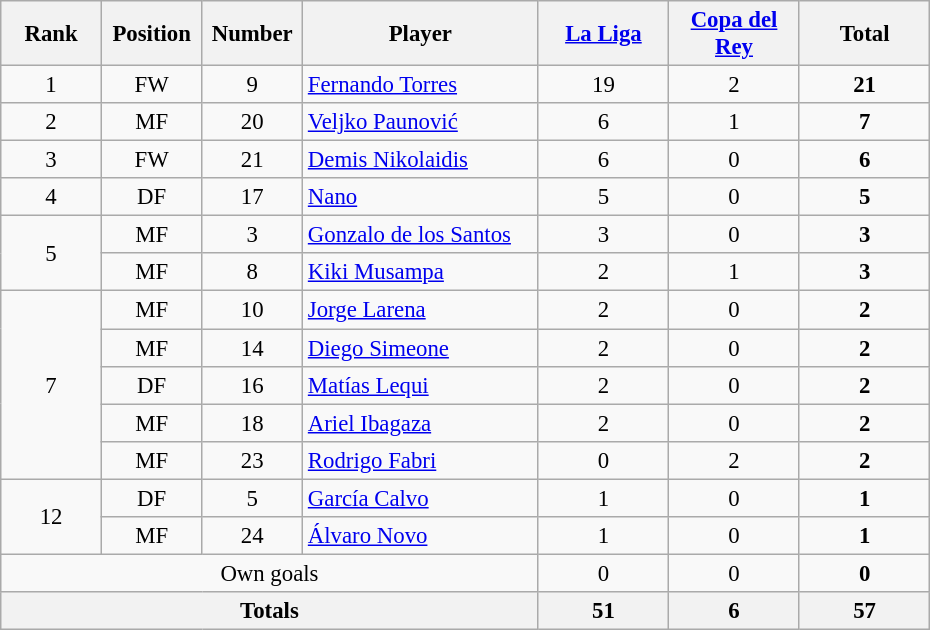<table class="wikitable" style="font-size: 95%; text-align: center">
<tr>
<th width=60>Rank</th>
<th width=60>Position</th>
<th width=60>Number</th>
<th width=150>Player</th>
<th width=80><a href='#'>La Liga</a></th>
<th width=80><a href='#'>Copa del Rey</a></th>
<th width=80><strong>Total</strong></th>
</tr>
<tr>
<td>1</td>
<td>FW</td>
<td>9</td>
<td align=left> <a href='#'>Fernando Torres</a></td>
<td>19</td>
<td>2</td>
<td><strong>21</strong></td>
</tr>
<tr>
<td>2</td>
<td>MF</td>
<td>20</td>
<td align=left> <a href='#'>Veljko Paunović</a></td>
<td>6</td>
<td>1</td>
<td><strong>7</strong></td>
</tr>
<tr>
<td>3</td>
<td>FW</td>
<td>21</td>
<td align=left> <a href='#'>Demis Nikolaidis</a></td>
<td>6</td>
<td>0</td>
<td><strong>6</strong></td>
</tr>
<tr>
<td>4</td>
<td>DF</td>
<td>17</td>
<td align=left> <a href='#'>Nano</a></td>
<td>5</td>
<td>0</td>
<td><strong>5</strong></td>
</tr>
<tr>
<td rowspan=2>5</td>
<td>MF</td>
<td>3</td>
<td align=left> <a href='#'>Gonzalo de los Santos</a></td>
<td>3</td>
<td>0</td>
<td><strong>3</strong></td>
</tr>
<tr>
<td>MF</td>
<td>8</td>
<td align=left> <a href='#'>Kiki Musampa</a></td>
<td>2</td>
<td>1</td>
<td><strong>3</strong></td>
</tr>
<tr>
<td rowspan=5>7</td>
<td>MF</td>
<td>10</td>
<td align=left> <a href='#'>Jorge Larena</a></td>
<td>2</td>
<td>0</td>
<td><strong>2</strong></td>
</tr>
<tr>
<td>MF</td>
<td>14</td>
<td align=left> <a href='#'>Diego Simeone</a></td>
<td>2</td>
<td>0</td>
<td><strong>2</strong></td>
</tr>
<tr>
<td>DF</td>
<td>16</td>
<td align=left> <a href='#'>Matías Lequi</a></td>
<td>2</td>
<td>0</td>
<td><strong>2</strong></td>
</tr>
<tr>
<td>MF</td>
<td>18</td>
<td align=left> <a href='#'>Ariel Ibagaza</a></td>
<td>2</td>
<td>0</td>
<td><strong>2</strong></td>
</tr>
<tr>
<td>MF</td>
<td>23</td>
<td align=left> <a href='#'>Rodrigo Fabri</a></td>
<td>0</td>
<td>2</td>
<td><strong>2</strong></td>
</tr>
<tr>
<td rowspan=2>12</td>
<td>DF</td>
<td>5</td>
<td align=left> <a href='#'>García Calvo</a></td>
<td>1</td>
<td>0</td>
<td><strong>1</strong></td>
</tr>
<tr>
<td>MF</td>
<td>24</td>
<td align=left> <a href='#'>Álvaro Novo</a></td>
<td>1</td>
<td>0</td>
<td><strong>1</strong></td>
</tr>
<tr>
<td colspan=4>Own goals</td>
<td>0</td>
<td>0</td>
<td><strong>0</strong></td>
</tr>
<tr>
<th colspan=4>Totals</th>
<th>51</th>
<th>6</th>
<th>57</th>
</tr>
</table>
